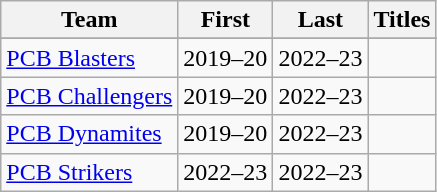<table class="wikitable sortable plainrowheaders" style="text-align:center;">
<tr>
<th scope="col">Team</th>
<th scope="col">First</th>
<th scope="col">Last</th>
<th scope="col">Titles</th>
</tr>
<tr bgcolor="#efefef">
</tr>
<tr align="left">
<td><a href='#'>PCB Blasters</a></td>
<td>2019–20</td>
<td>2022–23</td>
<td></td>
</tr>
<tr align="left">
<td><a href='#'>PCB Challengers</a></td>
<td>2019–20</td>
<td>2022–23</td>
<td></td>
</tr>
<tr align="left">
<td><a href='#'>PCB Dynamites</a></td>
<td>2019–20</td>
<td>2022–23</td>
<td></td>
</tr>
<tr align="left">
<td><a href='#'>PCB Strikers</a></td>
<td>2022–23</td>
<td>2022–23</td>
<td></td>
</tr>
</table>
